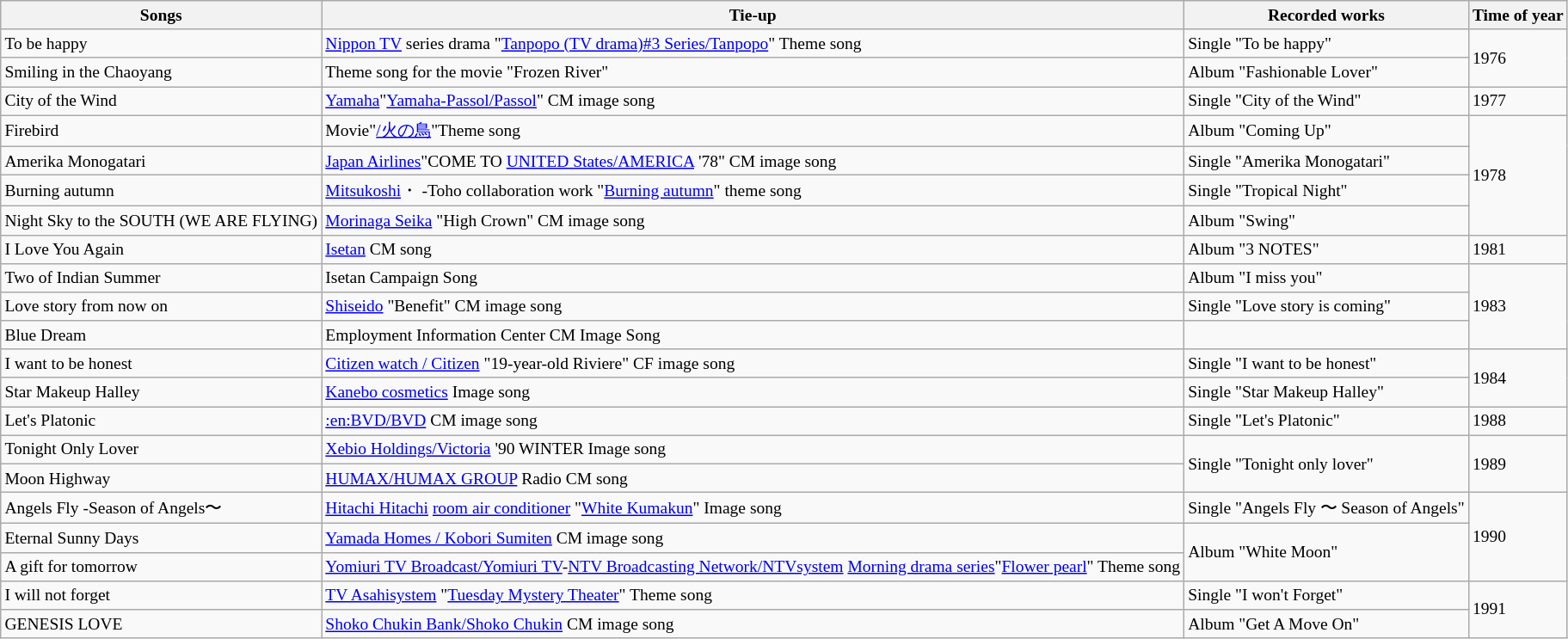<table class="wikitable" style="font-size:small;">
<tr>
<th>Songs</th>
<th>Tie-up</th>
<th>Recorded works</th>
<th>Time of year</th>
</tr>
<tr>
<td>To be happy</td>
<td><a href='#'>Nippon TV</a> series drama "<a href='#'>Tanpopo (TV drama)#3 Series/Tanpopo</a>" Theme song</td>
<td>Single "To be happy"</td>
<td rowspan="2">1976</td>
</tr>
<tr>
<td>Smiling in the Chaoyang</td>
<td>Theme song for the movie "Frozen River"</td>
<td>Album "Fashionable Lover"</td>
</tr>
<tr>
<td>City of the Wind</td>
<td><a href='#'>Yamaha</a>"<a href='#'>Yamaha-Passol/Passol</a>" CM image song</td>
<td>Single "City of the Wind"</td>
<td>1977</td>
</tr>
<tr>
<td>Firebird</td>
<td>Movie"<a href='#'>/火の鳥</a>"Theme song</td>
<td>Album "Coming Up"</td>
<td rowspan="4">1978</td>
</tr>
<tr>
<td>Amerika Monogatari</td>
<td><a href='#'>Japan Airlines</a>"COME TO <a href='#'>UNITED States/AMERICA</a> '78" CM image song</td>
<td>Single "Amerika Monogatari"</td>
</tr>
<tr>
<td>Burning autumn</td>
<td><a href='#'>Mitsukoshi</a>・ -Toho collaboration work "<a href='#'>Burning autumn</a>" theme song</td>
<td>Single "Tropical Night"</td>
</tr>
<tr>
<td>Night Sky to the SOUTH (WE ARE FLYING)</td>
<td><a href='#'>Morinaga Seika</a> "High Crown" CM image song</td>
<td>Album "Swing"</td>
</tr>
<tr>
<td>I Love You Again</td>
<td><a href='#'>Isetan</a> CM song</td>
<td>Album "3 NOTES"</td>
<td>1981</td>
</tr>
<tr>
<td>Two of Indian Summer</td>
<td>Isetan Campaign Song</td>
<td>Album "I miss you"</td>
<td rowspan="3">1983</td>
</tr>
<tr>
<td>Love story from now on</td>
<td><a href='#'>Shiseido</a> "Benefit" CM image song</td>
<td>Single "Love story is coming"</td>
</tr>
<tr>
<td>Blue Dream</td>
<td>Employment Information Center CM Image Song</td>
</tr>
<tr>
<td>I want to be honest</td>
<td><a href='#'>Citizen watch / Citizen</a> "19-year-old Riviere" CF image song</td>
<td>Single "I want to be honest"</td>
<td rowspan="2">1984</td>
</tr>
<tr>
<td>Star Makeup Halley</td>
<td><a href='#'>Kanebo cosmetics</a> Image song</td>
<td>Single "Star Makeup Halley"</td>
</tr>
<tr>
<td>Let's Platonic</td>
<td><a href='#'>:en:BVD/BVD</a> CM image song</td>
<td>Single "Let's Platonic"</td>
<td>1988</td>
</tr>
<tr>
<td>Tonight Only Lover</td>
<td><a href='#'>Xebio Holdings/Victoria</a> '90 WINTER Image song</td>
<td rowspan="2">Single "Tonight only lover"</td>
<td rowspan="2">1989</td>
</tr>
<tr>
<td>Moon Highway</td>
<td><a href='#'>HUMAX/HUMAX GROUP</a> Radio CM song</td>
</tr>
<tr>
<td>Angels Fly -Season of Angels〜</td>
<td><a href='#'>Hitachi Hitachi</a> <a href='#'>room air conditioner</a> "<a href='#'>White Kumakun</a>" Image song</td>
<td>Single "Angels Fly 〜 Season of Angels"</td>
<td rowspan="3">1990</td>
</tr>
<tr>
<td>Eternal Sunny Days</td>
<td><a href='#'>Yamada Homes / Kobori Sumiten</a> CM image song</td>
<td rowspan="2">Album "White Moon"</td>
</tr>
<tr>
<td>A gift for tomorrow</td>
<td><a href='#'>Yomiuri TV Broadcast/Yomiuri TV</a>-<a href='#'>NTV Broadcasting Network/NTVsystem</a> <a href='#'>Morning drama series</a>"<a href='#'>Flower pearl</a>" Theme song</td>
</tr>
<tr>
<td>I will not forget</td>
<td><a href='#'>TV Asahisystem</a> "<a href='#'>Tuesday Mystery Theater</a>" Theme song</td>
<td>Single "I won't Forget"</td>
<td rowspan="2">1991</td>
</tr>
<tr>
<td>GENESIS LOVE</td>
<td><a href='#'>Shoko Chukin Bank/Shoko Chukin</a> CM image song</td>
<td>Album "Get A Move On"</td>
</tr>
</table>
